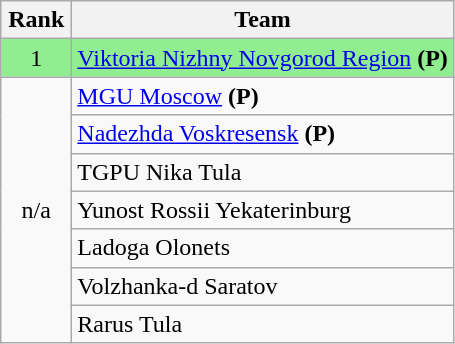<table class="wikitable" style="text-align: center;">
<tr>
<th width=40>Rank</th>
<th>Team</th>
</tr>
<tr style="background:#90EE90">
<td>1</td>
<td align=left> <a href='#'>Viktoria Nizhny Novgorod Region</a> <strong>(P)</strong></td>
</tr>
<tr>
<td rowspan=7>n/a</td>
<td align=left> <a href='#'>MGU Moscow</a> <strong>(P)</strong></td>
</tr>
<tr>
<td align=left> <a href='#'>Nadezhda Voskresensk</a> <strong>(P)</strong></td>
</tr>
<tr>
<td align=left> TGPU Nika Tula</td>
</tr>
<tr>
<td align=left> Yunost Rossii Yekaterinburg</td>
</tr>
<tr>
<td align=left> Ladoga Olonets</td>
</tr>
<tr>
<td align=left> Volzhanka-d Saratov</td>
</tr>
<tr>
<td align=left> Rarus Tula</td>
</tr>
</table>
